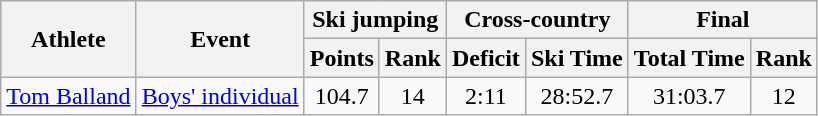<table class="wikitable">
<tr>
<th rowspan="2">Athlete</th>
<th rowspan="2">Event</th>
<th colspan="2">Ski jumping</th>
<th colspan="2">Cross-country</th>
<th colspan="2">Final</th>
</tr>
<tr>
<th>Points</th>
<th>Rank</th>
<th>Deficit</th>
<th>Ski Time</th>
<th>Total Time</th>
<th>Rank</th>
</tr>
<tr>
<td><a href='#'>Tom Balland</a></td>
<td><a href='#'>Boys' individual</a></td>
<td align="center">104.7</td>
<td align="center">14</td>
<td align="center">2:11</td>
<td align="center">28:52.7</td>
<td align="center">31:03.7</td>
<td align="center">12</td>
</tr>
</table>
